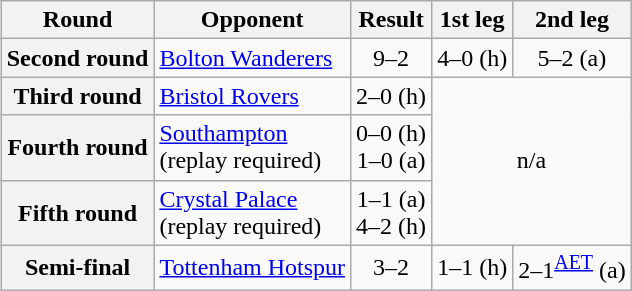<table class="wikitable plainrowheaders" style="text-align:center;margin-left:1em;float:right">
<tr>
<th scope="col">Round</th>
<th scope="col">Opponent</th>
<th scope="col">Result</th>
<th scope="col">1st leg</th>
<th scope="col">2nd leg</th>
</tr>
<tr>
<th scope="row">Second round</th>
<td align="left"><a href='#'>Bolton Wanderers</a></td>
<td>9–2</td>
<td>4–0 (h)</td>
<td>5–2 (a)</td>
</tr>
<tr>
<th scope="row">Third round</th>
<td align="left"><a href='#'>Bristol Rovers</a></td>
<td>2–0 (h)</td>
<td colspan="2" rowspan="3">n/a</td>
</tr>
<tr>
<th scope="row">Fourth round</th>
<td align="left"><a href='#'>Southampton</a><br>(replay required)</td>
<td>0–0 (h)<br>1–0 (a)</td>
</tr>
<tr>
<th scope="row">Fifth round</th>
<td align="left"><a href='#'>Crystal Palace</a><br>(replay required)</td>
<td>1–1 (a)<br>4–2 (h)</td>
</tr>
<tr>
<th scope="row">Semi-final</th>
<td align="left"><a href='#'>Tottenham Hotspur</a></td>
<td>3–2</td>
<td>1–1 (h)</td>
<td>2–1<sup><a href='#'>AET</a></sup> (a)</td>
</tr>
</table>
